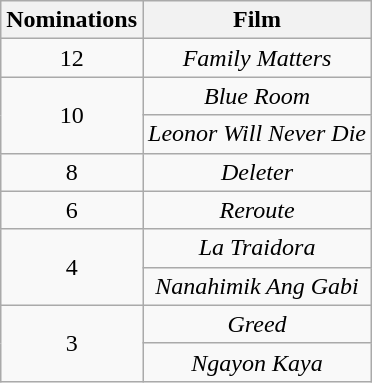<table class="wikitable plainrowheaders" style="text-align: center; float:left; margin-right:1em;">
<tr>
<th scope="col" style="width:55px;">Nominations</th>
<th scope="col" style="text-align:center;">Film</th>
</tr>
<tr>
<td>12</td>
<td><em>Family Matters</em></td>
</tr>
<tr>
<td rowspan="2">10</td>
<td><em>Blue Room</em></td>
</tr>
<tr>
<td><em>Leonor Will Never Die</em></td>
</tr>
<tr>
<td>8</td>
<td><em>Deleter</em></td>
</tr>
<tr>
<td>6</td>
<td><em>Reroute</em></td>
</tr>
<tr>
<td rowspan="2">4</td>
<td><em>La Traidora</em></td>
</tr>
<tr>
<td><em>Nanahimik Ang Gabi</em></td>
</tr>
<tr>
<td rowspan="2">3</td>
<td><em>Greed</em></td>
</tr>
<tr>
<td><em>Ngayon Kaya</em></td>
</tr>
</table>
